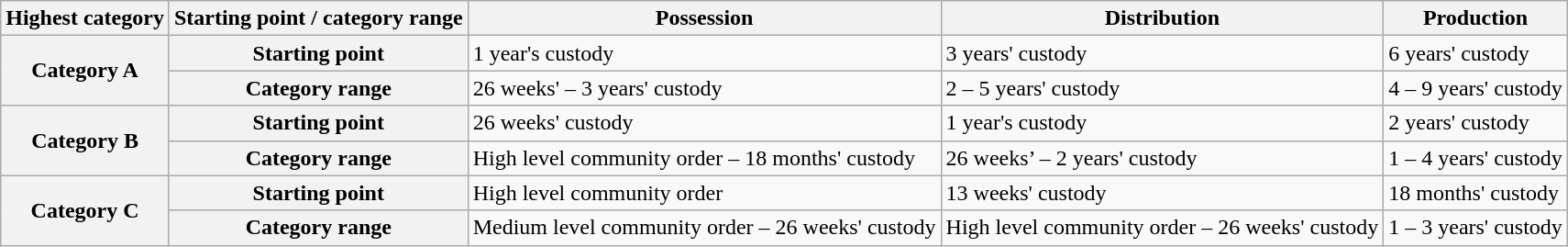<table class="wikitable">
<tr>
<th>Highest category</th>
<th>Starting point / category range</th>
<th>Possession</th>
<th>Distribution</th>
<th>Production</th>
</tr>
<tr>
<th rowspan=2>Category A</th>
<th>Starting point</th>
<td>1 year's custody</td>
<td>3 years' custody</td>
<td>6 years' custody</td>
</tr>
<tr>
<th>Category range</th>
<td>26 weeks' – 3 years' custody</td>
<td>2 – 5 years' custody</td>
<td>4 – 9 years' custody</td>
</tr>
<tr>
<th rowspan=2>Category B</th>
<th>Starting point</th>
<td>26 weeks' custody</td>
<td>1 year's custody</td>
<td>2 years' custody</td>
</tr>
<tr>
<th>Category range</th>
<td>High level community order – 18 months' custody</td>
<td>26 weeks’ – 2 years' custody</td>
<td>1 – 4 years' custody</td>
</tr>
<tr>
<th rowspan=2>Category C</th>
<th>Starting point</th>
<td>High level community order</td>
<td>13 weeks' custody</td>
<td>18 months' custody</td>
</tr>
<tr>
<th>Category range</th>
<td>Medium level community order – 26 weeks' custody</td>
<td>High level community order – 26 weeks' custody</td>
<td>1 – 3 years' custody</td>
</tr>
</table>
